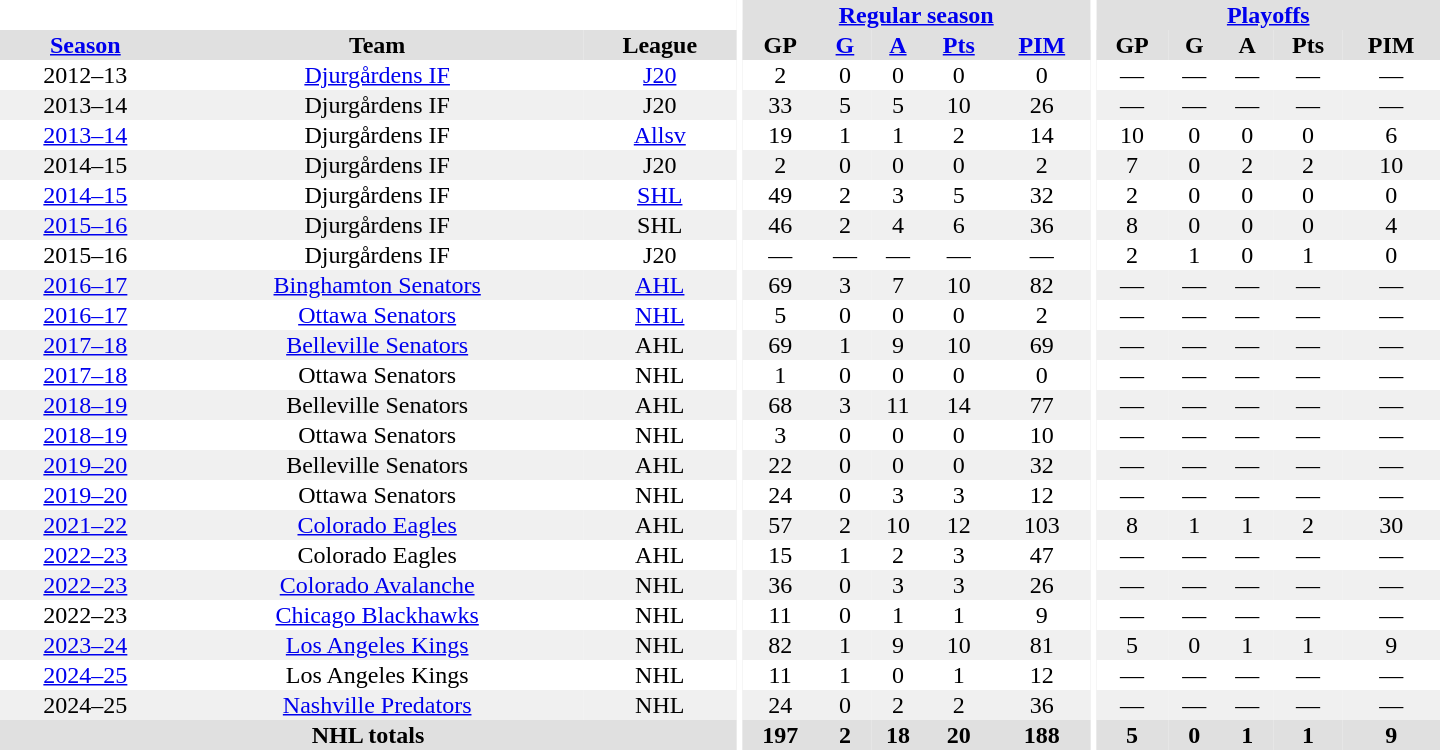<table border="0" cellpadding="1" cellspacing="0" style="text-align:center; width:60em;">
<tr bgcolor="#e0e0e0">
<th colspan="3" bgcolor="#ffffff"></th>
<th rowspan="99" bgcolor="#ffffff"></th>
<th colspan="5"><a href='#'>Regular season</a></th>
<th rowspan="99" bgcolor="#ffffff"></th>
<th colspan="5"><a href='#'>Playoffs</a></th>
</tr>
<tr bgcolor="#e0e0e0">
<th><a href='#'>Season</a></th>
<th>Team</th>
<th>League</th>
<th>GP</th>
<th><a href='#'>G</a></th>
<th><a href='#'>A</a></th>
<th><a href='#'>Pts</a></th>
<th><a href='#'>PIM</a></th>
<th>GP</th>
<th>G</th>
<th>A</th>
<th>Pts</th>
<th>PIM</th>
</tr>
<tr>
<td>2012–13</td>
<td><a href='#'>Djurgårdens IF</a></td>
<td><a href='#'>J20</a></td>
<td>2</td>
<td>0</td>
<td>0</td>
<td>0</td>
<td>0</td>
<td>—</td>
<td>—</td>
<td>—</td>
<td>—</td>
<td>—</td>
</tr>
<tr bgcolor="#f0f0f0">
<td>2013–14</td>
<td>Djurgårdens IF</td>
<td>J20</td>
<td>33</td>
<td>5</td>
<td>5</td>
<td>10</td>
<td>26</td>
<td>—</td>
<td>—</td>
<td>—</td>
<td>—</td>
<td>—</td>
</tr>
<tr>
<td><a href='#'>2013–14</a></td>
<td>Djurgårdens IF</td>
<td><a href='#'>Allsv</a></td>
<td>19</td>
<td>1</td>
<td>1</td>
<td>2</td>
<td>14</td>
<td>10</td>
<td>0</td>
<td>0</td>
<td>0</td>
<td>6</td>
</tr>
<tr bgcolor="#f0f0f0">
<td>2014–15</td>
<td>Djurgårdens IF</td>
<td>J20</td>
<td>2</td>
<td>0</td>
<td>0</td>
<td>0</td>
<td>2</td>
<td>7</td>
<td>0</td>
<td>2</td>
<td>2</td>
<td>10</td>
</tr>
<tr>
<td><a href='#'>2014–15</a></td>
<td>Djurgårdens IF</td>
<td><a href='#'>SHL</a></td>
<td>49</td>
<td>2</td>
<td>3</td>
<td>5</td>
<td>32</td>
<td>2</td>
<td>0</td>
<td>0</td>
<td>0</td>
<td>0</td>
</tr>
<tr bgcolor="#f0f0f0">
<td><a href='#'>2015–16</a></td>
<td>Djurgårdens IF</td>
<td>SHL</td>
<td>46</td>
<td>2</td>
<td>4</td>
<td>6</td>
<td>36</td>
<td>8</td>
<td>0</td>
<td>0</td>
<td>0</td>
<td>4</td>
</tr>
<tr>
<td>2015–16</td>
<td>Djurgårdens IF</td>
<td>J20</td>
<td>—</td>
<td>—</td>
<td>—</td>
<td>—</td>
<td>—</td>
<td>2</td>
<td>1</td>
<td>0</td>
<td>1</td>
<td>0</td>
</tr>
<tr bgcolor="#f0f0f0">
<td><a href='#'>2016–17</a></td>
<td><a href='#'>Binghamton Senators</a></td>
<td><a href='#'>AHL</a></td>
<td>69</td>
<td>3</td>
<td>7</td>
<td>10</td>
<td>82</td>
<td>—</td>
<td>—</td>
<td>—</td>
<td>—</td>
<td>—</td>
</tr>
<tr>
<td><a href='#'>2016–17</a></td>
<td><a href='#'>Ottawa Senators</a></td>
<td><a href='#'>NHL</a></td>
<td>5</td>
<td>0</td>
<td>0</td>
<td>0</td>
<td>2</td>
<td>—</td>
<td>—</td>
<td>—</td>
<td>—</td>
<td>—</td>
</tr>
<tr bgcolor="#f0f0f0">
<td><a href='#'>2017–18</a></td>
<td><a href='#'>Belleville Senators</a></td>
<td>AHL</td>
<td>69</td>
<td>1</td>
<td>9</td>
<td>10</td>
<td>69</td>
<td>—</td>
<td>—</td>
<td>—</td>
<td>—</td>
<td>—</td>
</tr>
<tr>
<td><a href='#'>2017–18</a></td>
<td>Ottawa Senators</td>
<td>NHL</td>
<td>1</td>
<td>0</td>
<td>0</td>
<td>0</td>
<td>0</td>
<td>—</td>
<td>—</td>
<td>—</td>
<td>—</td>
<td>—</td>
</tr>
<tr bgcolor="#f0f0f0">
<td><a href='#'>2018–19</a></td>
<td>Belleville Senators</td>
<td>AHL</td>
<td>68</td>
<td>3</td>
<td>11</td>
<td>14</td>
<td>77</td>
<td>—</td>
<td>—</td>
<td>—</td>
<td>—</td>
<td>—</td>
</tr>
<tr>
<td><a href='#'>2018–19</a></td>
<td>Ottawa Senators</td>
<td>NHL</td>
<td>3</td>
<td>0</td>
<td>0</td>
<td>0</td>
<td>10</td>
<td>—</td>
<td>—</td>
<td>—</td>
<td>—</td>
<td>—</td>
</tr>
<tr bgcolor="#f0f0f0">
<td><a href='#'>2019–20</a></td>
<td>Belleville Senators</td>
<td>AHL</td>
<td>22</td>
<td>0</td>
<td>0</td>
<td>0</td>
<td>32</td>
<td>—</td>
<td>—</td>
<td>—</td>
<td>—</td>
<td>—</td>
</tr>
<tr>
<td><a href='#'>2019–20</a></td>
<td>Ottawa Senators</td>
<td>NHL</td>
<td>24</td>
<td>0</td>
<td>3</td>
<td>3</td>
<td>12</td>
<td>—</td>
<td>—</td>
<td>—</td>
<td>—</td>
<td>—</td>
</tr>
<tr bgcolor="#f0f0f0">
<td><a href='#'>2021–22</a></td>
<td><a href='#'>Colorado Eagles</a></td>
<td>AHL</td>
<td>57</td>
<td>2</td>
<td>10</td>
<td>12</td>
<td>103</td>
<td>8</td>
<td>1</td>
<td>1</td>
<td>2</td>
<td>30</td>
</tr>
<tr>
<td><a href='#'>2022–23</a></td>
<td>Colorado Eagles</td>
<td>AHL</td>
<td>15</td>
<td>1</td>
<td>2</td>
<td>3</td>
<td>47</td>
<td>—</td>
<td>—</td>
<td>—</td>
<td>—</td>
<td>—</td>
</tr>
<tr bgcolor="#f0f0f0">
<td><a href='#'>2022–23</a></td>
<td><a href='#'>Colorado Avalanche</a></td>
<td>NHL</td>
<td>36</td>
<td>0</td>
<td>3</td>
<td>3</td>
<td>26</td>
<td>—</td>
<td>—</td>
<td>—</td>
<td>—</td>
<td>—</td>
</tr>
<tr>
<td>2022–23</td>
<td><a href='#'>Chicago Blackhawks</a></td>
<td>NHL</td>
<td>11</td>
<td>0</td>
<td>1</td>
<td>1</td>
<td>9</td>
<td>—</td>
<td>—</td>
<td>—</td>
<td>—</td>
<td>—</td>
</tr>
<tr bgcolor="#f0f0f0">
<td><a href='#'>2023–24</a></td>
<td><a href='#'>Los Angeles Kings</a></td>
<td>NHL</td>
<td>82</td>
<td>1</td>
<td>9</td>
<td>10</td>
<td>81</td>
<td>5</td>
<td>0</td>
<td>1</td>
<td>1</td>
<td>9</td>
</tr>
<tr>
<td><a href='#'>2024–25</a></td>
<td>Los Angeles Kings</td>
<td>NHL</td>
<td>11</td>
<td>1</td>
<td>0</td>
<td>1</td>
<td>12</td>
<td>—</td>
<td>—</td>
<td>—</td>
<td>—</td>
<td>—</td>
</tr>
<tr bgcolor="#f0f0f0">
<td>2024–25</td>
<td><a href='#'>Nashville Predators</a></td>
<td>NHL</td>
<td>24</td>
<td>0</td>
<td>2</td>
<td>2</td>
<td>36</td>
<td>—</td>
<td>—</td>
<td>—</td>
<td>—</td>
<td>—</td>
</tr>
<tr bgcolor="#e0e0e0">
<th colspan="3">NHL totals</th>
<th>197</th>
<th>2</th>
<th>18</th>
<th>20</th>
<th>188</th>
<th>5</th>
<th>0</th>
<th>1</th>
<th>1</th>
<th>9</th>
</tr>
</table>
